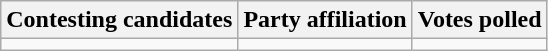<table class="wikitable sortable">
<tr>
<th>Contesting candidates</th>
<th>Party affiliation</th>
<th>Votes polled</th>
</tr>
<tr>
<td></td>
<td></td>
<td></td>
</tr>
</table>
